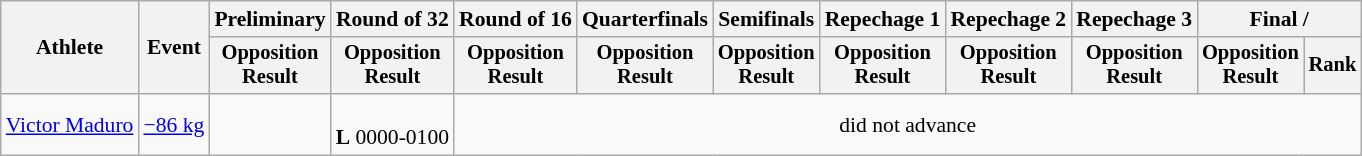<table class="wikitable" style="font-size:90%">
<tr>
<th rowspan="2">Athlete</th>
<th rowspan="2">Event</th>
<th>Preliminary</th>
<th>Round of 32</th>
<th>Round of 16</th>
<th>Quarterfinals</th>
<th>Semifinals</th>
<th>Repechage 1</th>
<th>Repechage 2</th>
<th>Repechage 3</th>
<th colspan=2>Final / </th>
</tr>
<tr style="font-size:95%">
<th>Opposition<br>Result</th>
<th>Opposition<br>Result</th>
<th>Opposition<br>Result</th>
<th>Opposition<br>Result</th>
<th>Opposition<br>Result</th>
<th>Opposition<br>Result</th>
<th>Opposition<br>Result</th>
<th>Opposition<br>Result</th>
<th>Opposition<br>Result</th>
<th>Rank</th>
</tr>
<tr align=center>
<td align=left><a href='#'>Victor Maduro</a></td>
<td align=left><a href='#'>−86 kg</a></td>
<td></td>
<td><br><strong>L</strong> 0000-0100</td>
<td colspan=8>did not advance</td>
</tr>
</table>
